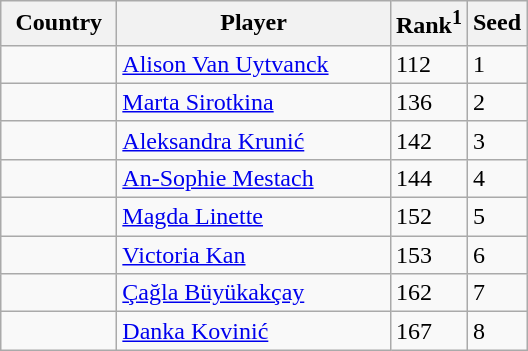<table class="sortable wikitable">
<tr>
<th width="70">Country</th>
<th width="175">Player</th>
<th>Rank<sup>1</sup></th>
<th>Seed</th>
</tr>
<tr>
<td></td>
<td><a href='#'>Alison Van Uytvanck</a></td>
<td>112</td>
<td>1</td>
</tr>
<tr>
<td></td>
<td><a href='#'>Marta Sirotkina</a></td>
<td>136</td>
<td>2</td>
</tr>
<tr>
<td></td>
<td><a href='#'>Aleksandra Krunić</a></td>
<td>142</td>
<td>3</td>
</tr>
<tr>
<td></td>
<td><a href='#'>An-Sophie Mestach</a></td>
<td>144</td>
<td>4</td>
</tr>
<tr>
<td></td>
<td><a href='#'>Magda Linette</a></td>
<td>152</td>
<td>5</td>
</tr>
<tr>
<td></td>
<td><a href='#'>Victoria Kan</a></td>
<td>153</td>
<td>6</td>
</tr>
<tr>
<td></td>
<td><a href='#'>Çağla Büyükakçay</a></td>
<td>162</td>
<td>7</td>
</tr>
<tr>
<td></td>
<td><a href='#'>Danka Kovinić</a></td>
<td>167</td>
<td>8</td>
</tr>
</table>
